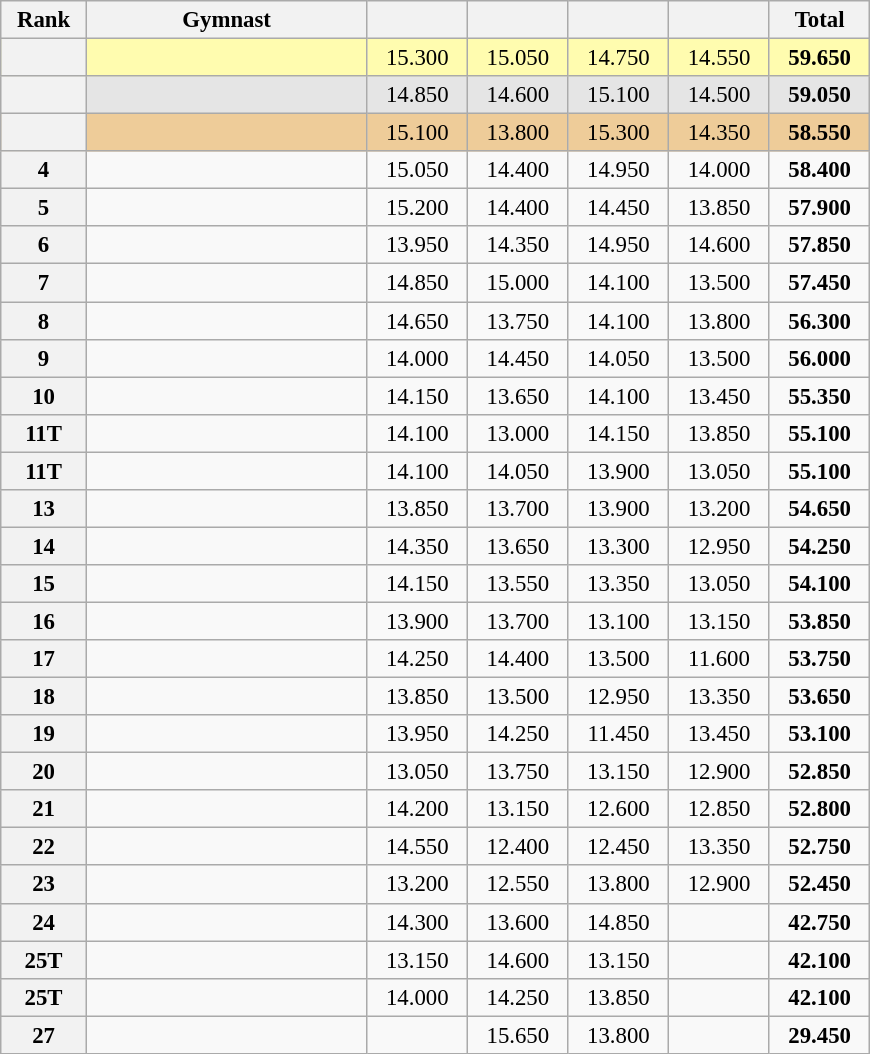<table class="wikitable sortable" style="text-align:center; font-size:95%">
<tr>
<th scope="col" style="width:50px;">Rank</th>
<th scope="col" style="width:180px;">Gymnast</th>
<th scope="col" style="width:60px;"></th>
<th scope="col" style="width:60px;"></th>
<th scope="col" style="width:60px;"></th>
<th scope="col" style="width:60px;"></th>
<th scope="col" style="width:60px;">Total</th>
</tr>
<tr style="background:#fffcaf;">
<th scope=row style="text-align:center"></th>
<td align=left></td>
<td>15.300</td>
<td>15.050</td>
<td>14.750</td>
<td>14.550</td>
<td><strong>59.650</strong></td>
</tr>
<tr style="background:#e5e5e5;">
<th scope=row style="text-align:center"></th>
<td align=left></td>
<td>14.850</td>
<td>14.600</td>
<td>15.100</td>
<td>14.500</td>
<td><strong>59.050</strong></td>
</tr>
<tr style="background:#ec9;">
<th scope=row style="text-align:center"></th>
<td align=left></td>
<td>15.100</td>
<td>13.800</td>
<td>15.300</td>
<td>14.350</td>
<td><strong>58.550</strong></td>
</tr>
<tr>
<th scope=row style="text-align:center">4</th>
<td align=left></td>
<td>15.050</td>
<td>14.400</td>
<td>14.950</td>
<td>14.000</td>
<td><strong>58.400</strong></td>
</tr>
<tr>
<th scope=row style="text-align:center">5</th>
<td align=left></td>
<td>15.200</td>
<td>14.400</td>
<td>14.450</td>
<td>13.850</td>
<td><strong>57.900</strong></td>
</tr>
<tr>
<th scope=row style="text-align:center">6</th>
<td align=left></td>
<td>13.950</td>
<td>14.350</td>
<td>14.950</td>
<td>14.600</td>
<td><strong>57.850</strong></td>
</tr>
<tr>
<th scope=row style="text-align:center">7</th>
<td align=left></td>
<td>14.850</td>
<td>15.000</td>
<td>14.100</td>
<td>13.500</td>
<td><strong>57.450</strong></td>
</tr>
<tr>
<th scope=row style="text-align:center">8</th>
<td align=left></td>
<td>14.650</td>
<td>13.750</td>
<td>14.100</td>
<td>13.800</td>
<td><strong>56.300</strong></td>
</tr>
<tr>
<th scope=row style="text-align:center">9</th>
<td align=left></td>
<td>14.000</td>
<td>14.450</td>
<td>14.050</td>
<td>13.500</td>
<td><strong>56.000</strong></td>
</tr>
<tr>
<th scope=row style="text-align:center">10</th>
<td align=left></td>
<td>14.150</td>
<td>13.650</td>
<td>14.100</td>
<td>13.450</td>
<td><strong>55.350</strong></td>
</tr>
<tr>
<th scope=row style="text-align:center">11T</th>
<td align=left></td>
<td>14.100</td>
<td>13.000</td>
<td>14.150</td>
<td>13.850</td>
<td><strong>55.100</strong></td>
</tr>
<tr>
<th scope=row style="text-align:center">11T</th>
<td align=left></td>
<td>14.100</td>
<td>14.050</td>
<td>13.900</td>
<td>13.050</td>
<td><strong>55.100</strong></td>
</tr>
<tr>
<th scope=row style="text-align:center">13</th>
<td align=left></td>
<td>13.850</td>
<td>13.700</td>
<td>13.900</td>
<td>13.200</td>
<td><strong>54.650</strong></td>
</tr>
<tr>
<th scope=row style="text-align:center">14</th>
<td align=left></td>
<td>14.350</td>
<td>13.650</td>
<td>13.300</td>
<td>12.950</td>
<td><strong>54.250</strong></td>
</tr>
<tr>
<th scope=row style="text-align:center">15</th>
<td align=left></td>
<td>14.150</td>
<td>13.550</td>
<td>13.350</td>
<td>13.050</td>
<td><strong>54.100</strong></td>
</tr>
<tr>
<th scope=row style="text-align:center">16</th>
<td align=left></td>
<td>13.900</td>
<td>13.700</td>
<td>13.100</td>
<td>13.150</td>
<td><strong>53.850</strong></td>
</tr>
<tr>
<th scope=row style="text-align:center">17</th>
<td align=left></td>
<td>14.250</td>
<td>14.400</td>
<td>13.500</td>
<td>11.600</td>
<td><strong>53.750</strong></td>
</tr>
<tr>
<th scope=row style="text-align:center">18</th>
<td align=left></td>
<td>13.850</td>
<td>13.500</td>
<td>12.950</td>
<td>13.350</td>
<td><strong>53.650</strong></td>
</tr>
<tr>
<th scope=row style="text-align:center">19</th>
<td align=left></td>
<td>13.950</td>
<td>14.250</td>
<td>11.450</td>
<td>13.450</td>
<td><strong>53.100</strong></td>
</tr>
<tr>
<th scope=row style="text-align:center">20</th>
<td align=left></td>
<td>13.050</td>
<td>13.750</td>
<td>13.150</td>
<td>12.900</td>
<td><strong>52.850</strong></td>
</tr>
<tr>
<th scope=row style="text-align:center">21</th>
<td align=left></td>
<td>14.200</td>
<td>13.150</td>
<td>12.600</td>
<td>12.850</td>
<td><strong>52.800</strong></td>
</tr>
<tr>
<th scope=row style="text-align:center">22</th>
<td align=left></td>
<td>14.550</td>
<td>12.400</td>
<td>12.450</td>
<td>13.350</td>
<td><strong>52.750</strong></td>
</tr>
<tr>
<th scope=row style="text-align:center">23</th>
<td align=left></td>
<td>13.200</td>
<td>12.550</td>
<td>13.800</td>
<td>12.900</td>
<td><strong>52.450</strong></td>
</tr>
<tr>
<th scope=row style="text-align:center">24</th>
<td align=left></td>
<td>14.300</td>
<td>13.600</td>
<td>14.850</td>
<td></td>
<td><strong>42.750</strong></td>
</tr>
<tr>
<th scope=row style="text-align:center">25T</th>
<td align=left></td>
<td>13.150</td>
<td>14.600</td>
<td>13.150</td>
<td></td>
<td><strong>42.100</strong></td>
</tr>
<tr>
<th scope=row style="text-align:center">25T</th>
<td align=left></td>
<td>14.000</td>
<td>14.250</td>
<td>13.850</td>
<td></td>
<td><strong>42.100</strong></td>
</tr>
<tr>
<th scope=row style="text-align:center">27</th>
<td align=left></td>
<td></td>
<td>15.650</td>
<td>13.800</td>
<td></td>
<td><strong>29.450</strong></td>
</tr>
</table>
